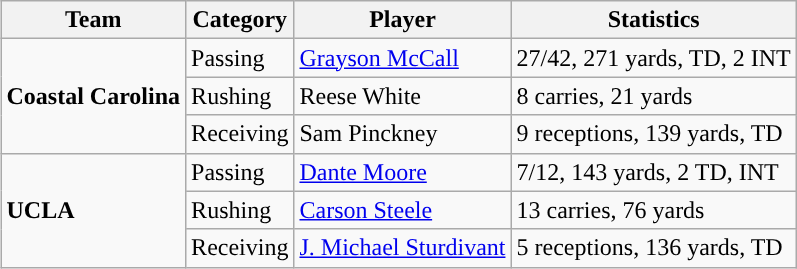<table class="wikitable" style="float: right;">
<tr>
<th>Team</th>
<th>Category</th>
<th>Player</th>
<th>Statistics</th>
</tr>
<tr>
<td rowspan=3><strong>Coastal Carolina</strong></td>
<td>Passing</td>
<td><a href='#'>Grayson McCall</a></td>
<td>27/42, 271 yards, TD, 2 INT</td>
</tr>
<tr>
<td>Rushing</td>
<td>Reese White</td>
<td>8 carries, 21 yards</td>
</tr>
<tr>
<td>Receiving</td>
<td>Sam Pinckney</td>
<td>9 receptions, 139 yards, TD</td>
</tr>
<tr>
<td rowspan=3><strong>UCLA</strong></td>
<td>Passing</td>
<td><a href='#'>Dante Moore</a></td>
<td>7/12, 143 yards, 2 TD, INT</td>
</tr>
<tr>
<td>Rushing</td>
<td><a href='#'>Carson Steele</a></td>
<td>13 carries, 76 yards</td>
</tr>
<tr>
<td>Receiving</td>
<td><a href='#'>J. Michael Sturdivant</a></td>
<td>5 receptions, 136 yards, TD</td>
</tr>
</table>
